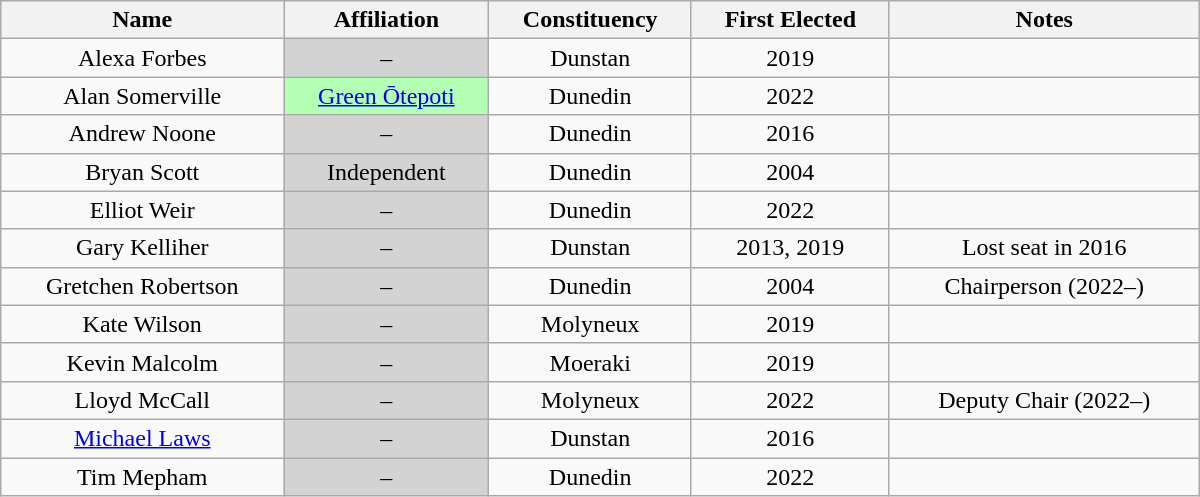<table class="wikitable" style="text-align: center; width:50em">
<tr>
<th>Name</th>
<th>Affiliation</th>
<th>Constituency</th>
<th>First Elected</th>
<th>Notes</th>
</tr>
<tr>
<td>Alexa Forbes</td>
<td bgcolor = "lightgrey">–</td>
<td>Dunstan</td>
<td>2019</td>
<td></td>
</tr>
<tr>
<td>Alan Somerville</td>
<td bgcolor = B3FFB3><a href='#'>Green Ōtepoti</a></td>
<td>Dunedin</td>
<td>2022</td>
<td></td>
</tr>
<tr>
<td>Andrew Noone</td>
<td bgcolor = "lightgrey">–</td>
<td>Dunedin</td>
<td>2016</td>
<td></td>
</tr>
<tr>
<td>Bryan Scott</td>
<td bgcolor = "lightgrey">Independent</td>
<td>Dunedin</td>
<td>2004</td>
<td></td>
</tr>
<tr>
<td>Elliot Weir</td>
<td bgcolor = "lightgrey">–</td>
<td>Dunedin</td>
<td>2022</td>
<td></td>
</tr>
<tr>
<td>Gary Kelliher</td>
<td bgcolor = "lightgrey">–</td>
<td>Dunstan</td>
<td>2013, 2019</td>
<td>Lost seat in 2016</td>
</tr>
<tr>
<td>Gretchen Robertson</td>
<td bgcolor = "lightgrey">–</td>
<td>Dunedin</td>
<td>2004</td>
<td>Chairperson (2022–)</td>
</tr>
<tr>
<td>Kate Wilson</td>
<td bgcolor = "lightgrey">–</td>
<td>Molyneux</td>
<td>2019</td>
<td></td>
</tr>
<tr>
<td>Kevin Malcolm</td>
<td bgcolor = "lightgrey">–</td>
<td>Moeraki</td>
<td>2019</td>
<td></td>
</tr>
<tr>
<td>Lloyd McCall</td>
<td bgcolor = "lightgrey">–</td>
<td>Molyneux</td>
<td>2022</td>
<td>Deputy Chair (2022–)</td>
</tr>
<tr>
<td><a href='#'>Michael Laws</a></td>
<td bgcolor = "lightgrey">–</td>
<td>Dunstan</td>
<td>2016</td>
<td></td>
</tr>
<tr>
<td>Tim Mepham</td>
<td bgcolor = "lightgrey">–</td>
<td>Dunedin</td>
<td>2022</td>
<td></td>
</tr>
</table>
